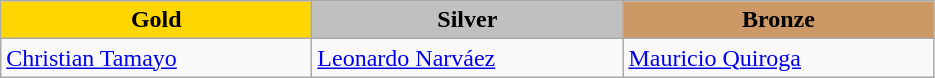<table class="wikitable" style="text-align:left">
<tr align="center">
<td width=200 bgcolor=gold><strong>Gold</strong></td>
<td width=200 bgcolor=silver><strong>Silver</strong></td>
<td width=200 bgcolor=CC9966><strong>Bronze</strong></td>
</tr>
<tr>
<td><a href='#'>Christian Tamayo</a><br><em></em></td>
<td><a href='#'>Leonardo Narváez</a><br><em></em></td>
<td><a href='#'>Mauricio Quiroga</a><br><em></em></td>
</tr>
</table>
